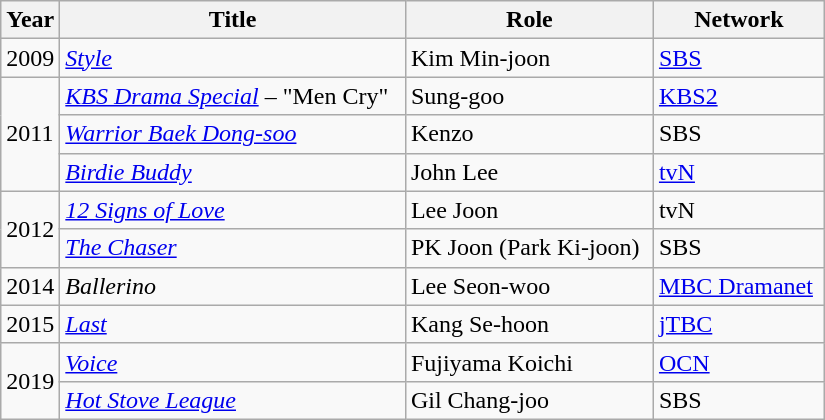<table class="wikitable" style="width:550px">
<tr>
<th width=10>Year</th>
<th>Title</th>
<th>Role</th>
<th>Network</th>
</tr>
<tr>
<td>2009</td>
<td><em><a href='#'>Style</a></em></td>
<td>Kim Min-joon</td>
<td><a href='#'>SBS</a></td>
</tr>
<tr>
<td rowspan=3>2011</td>
<td><em><a href='#'>KBS Drama Special</a></em> – "Men Cry"</td>
<td>Sung-goo</td>
<td><a href='#'>KBS2</a></td>
</tr>
<tr>
<td><em><a href='#'>Warrior Baek Dong-soo</a></em></td>
<td>Kenzo</td>
<td>SBS</td>
</tr>
<tr>
<td><em><a href='#'>Birdie Buddy</a></em></td>
<td>John Lee</td>
<td><a href='#'>tvN</a></td>
</tr>
<tr>
<td rowspan=2>2012</td>
<td><em><a href='#'>12 Signs of Love</a></em></td>
<td>Lee Joon</td>
<td>tvN</td>
</tr>
<tr>
<td><em><a href='#'>The Chaser</a></em></td>
<td>PK Joon (Park Ki-joon)</td>
<td>SBS</td>
</tr>
<tr>
<td>2014</td>
<td><em>Ballerino</em></td>
<td>Lee Seon-woo</td>
<td><a href='#'>MBC Dramanet</a></td>
</tr>
<tr>
<td>2015</td>
<td><em><a href='#'>Last</a></em></td>
<td>Kang Se-hoon</td>
<td><a href='#'>jTBC</a></td>
</tr>
<tr>
<td rowspan=2>2019</td>
<td><em><a href='#'>Voice</a></em></td>
<td>Fujiyama Koichi</td>
<td><a href='#'>OCN</a></td>
</tr>
<tr>
<td><em><a href='#'>Hot Stove League</a></em></td>
<td>Gil Chang-joo</td>
<td>SBS</td>
</tr>
</table>
